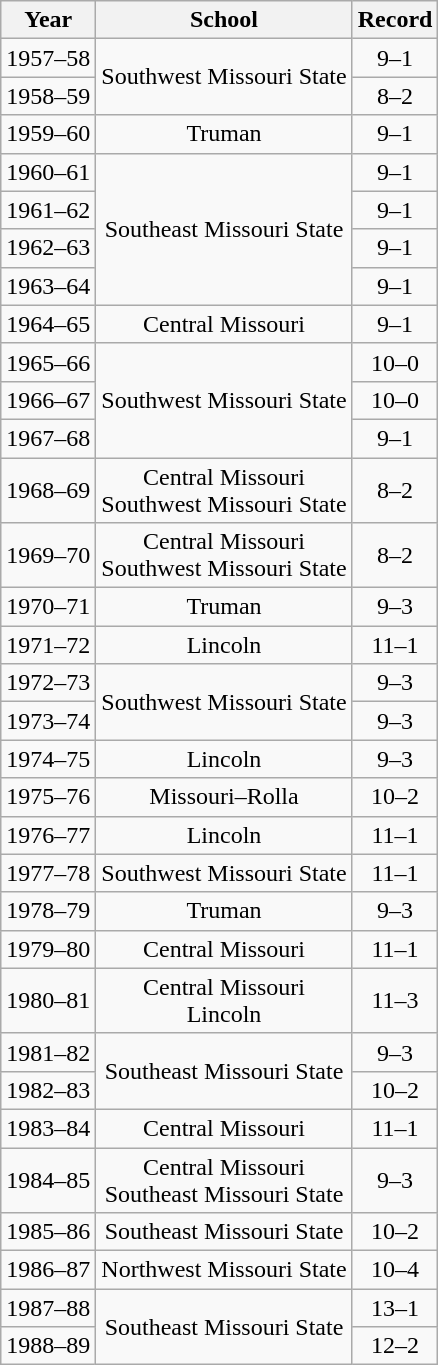<table class="wikitable" style="text-align:center">
<tr>
<th>Year</th>
<th>School</th>
<th>Record</th>
</tr>
<tr>
<td>1957–58</td>
<td rowspan=2>Southwest Missouri State</td>
<td>9–1</td>
</tr>
<tr>
<td>1958–59</td>
<td>8–2</td>
</tr>
<tr>
<td>1959–60</td>
<td>Truman</td>
<td>9–1</td>
</tr>
<tr>
<td>1960–61</td>
<td rowspan=4>Southeast Missouri State</td>
<td>9–1</td>
</tr>
<tr>
<td>1961–62</td>
<td>9–1</td>
</tr>
<tr>
<td>1962–63</td>
<td>9–1</td>
</tr>
<tr>
<td>1963–64</td>
<td>9–1</td>
</tr>
<tr>
<td>1964–65</td>
<td>Central Missouri</td>
<td>9–1</td>
</tr>
<tr>
<td>1965–66</td>
<td rowspan=3>Southwest Missouri State</td>
<td>10–0</td>
</tr>
<tr>
<td>1966–67</td>
<td>10–0</td>
</tr>
<tr>
<td>1967–68</td>
<td>9–1</td>
</tr>
<tr>
<td>1968–69</td>
<td>Central Missouri<br>Southwest Missouri State</td>
<td>8–2</td>
</tr>
<tr>
<td>1969–70</td>
<td>Central Missouri<br>Southwest Missouri State</td>
<td>8–2</td>
</tr>
<tr>
<td>1970–71</td>
<td>Truman</td>
<td>9–3</td>
</tr>
<tr>
<td>1971–72</td>
<td>Lincoln</td>
<td>11–1</td>
</tr>
<tr>
<td>1972–73</td>
<td rowspan=2>Southwest Missouri State</td>
<td>9–3</td>
</tr>
<tr>
<td>1973–74</td>
<td>9–3</td>
</tr>
<tr>
<td>1974–75</td>
<td>Lincoln</td>
<td>9–3</td>
</tr>
<tr>
<td>1975–76</td>
<td>Missouri–Rolla</td>
<td>10–2</td>
</tr>
<tr>
<td>1976–77</td>
<td>Lincoln</td>
<td>11–1</td>
</tr>
<tr>
<td>1977–78</td>
<td>Southwest Missouri State</td>
<td>11–1</td>
</tr>
<tr>
<td>1978–79</td>
<td>Truman</td>
<td>9–3</td>
</tr>
<tr>
<td>1979–80</td>
<td>Central Missouri</td>
<td>11–1</td>
</tr>
<tr>
<td>1980–81</td>
<td>Central Missouri<br>Lincoln</td>
<td>11–3</td>
</tr>
<tr>
<td>1981–82</td>
<td rowspan=2>Southeast Missouri State</td>
<td>9–3</td>
</tr>
<tr>
<td>1982–83</td>
<td>10–2</td>
</tr>
<tr>
<td>1983–84</td>
<td>Central Missouri</td>
<td>11–1</td>
</tr>
<tr>
<td>1984–85</td>
<td>Central Missouri<br>Southeast Missouri State</td>
<td>9–3</td>
</tr>
<tr>
<td>1985–86</td>
<td>Southeast Missouri State</td>
<td>10–2</td>
</tr>
<tr>
<td>1986–87</td>
<td>Northwest Missouri State</td>
<td>10–4</td>
</tr>
<tr>
<td>1987–88</td>
<td rowspan=2>Southeast Missouri State</td>
<td>13–1</td>
</tr>
<tr>
<td>1988–89</td>
<td>12–2</td>
</tr>
</table>
